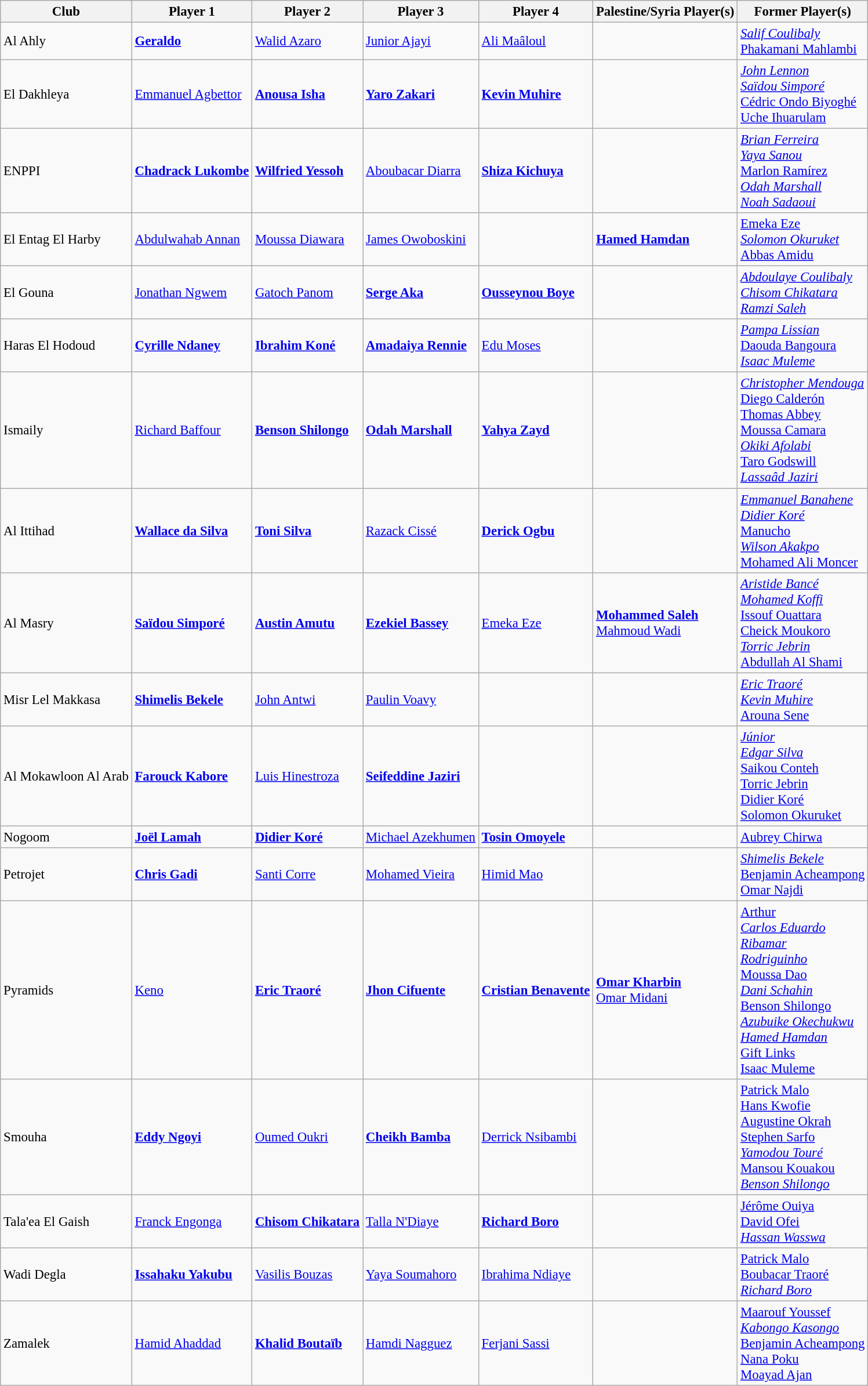<table class="wikitable" style="font-size: 95%">
<tr>
<th>Club</th>
<th>Player 1</th>
<th>Player 2</th>
<th>Player 3</th>
<th>Player 4</th>
<th>Palestine/Syria Player(s)</th>
<th>Former Player(s)</th>
</tr>
<tr>
<td>Al Ahly</td>
<td> <strong><a href='#'>Geraldo</a></strong></td>
<td> <a href='#'>Walid Azaro</a></td>
<td> <a href='#'>Junior Ajayi</a></td>
<td> <a href='#'>Ali Maâloul</a></td>
<td></td>
<td> <em><a href='#'>Salif Coulibaly</a></em><br> <a href='#'>Phakamani Mahlambi</a></td>
</tr>
<tr>
<td>El Dakhleya</td>
<td> <a href='#'>Emmanuel Agbettor</a></td>
<td> <strong><a href='#'>Anousa Isha</a></strong></td>
<td> <strong><a href='#'>Yaro Zakari</a></strong></td>
<td> <strong><a href='#'>Kevin Muhire</a></strong></td>
<td></td>
<td> <em><a href='#'>John Lennon</a></em><br> <em><a href='#'>Saïdou Simporé</a></em><br> <a href='#'>Cédric Ondo Biyoghé</a><br> <a href='#'>Uche Ihuarulam</a></td>
</tr>
<tr>
<td>ENPPI</td>
<td> <strong><a href='#'>Chadrack Lukombe</a></strong></td>
<td> <strong><a href='#'>Wilfried Yessoh</a></strong></td>
<td> <a href='#'>Aboubacar Diarra</a></td>
<td> <strong><a href='#'>Shiza Kichuya</a></strong></td>
<td></td>
<td> <em><a href='#'>Brian Ferreira</a></em><br> <em><a href='#'>Yaya Sanou</a></em><br> <a href='#'>Marlon Ramírez</a><br> <em><a href='#'>Odah Marshall</a></em><br> <em><a href='#'>Noah Sadaoui</a></em></td>
</tr>
<tr>
<td>El Entag El Harby</td>
<td> <a href='#'>Abdulwahab Annan</a></td>
<td> <a href='#'>Moussa Diawara</a></td>
<td> <a href='#'>James Owoboskini</a></td>
<td></td>
<td> <strong><a href='#'>Hamed Hamdan</a></strong></td>
<td> <a href='#'>Emeka Eze</a><br> <em><a href='#'>Solomon Okuruket</a></em><br> <a href='#'>Abbas Amidu</a></td>
</tr>
<tr>
<td>El Gouna</td>
<td> <a href='#'>Jonathan Ngwem</a></td>
<td> <a href='#'>Gatoch Panom</a></td>
<td> <strong><a href='#'>Serge Aka</a></strong></td>
<td> <strong><a href='#'>Ousseynou Boye</a></strong></td>
<td></td>
<td> <em><a href='#'>Abdoulaye Coulibaly</a></em><br> <em><a href='#'>Chisom Chikatara</a></em><br> <em><a href='#'>Ramzi Saleh</a></em></td>
</tr>
<tr>
<td>Haras El Hodoud</td>
<td> <strong><a href='#'>Cyrille Ndaney</a></strong></td>
<td> <strong><a href='#'>Ibrahim Koné</a></strong></td>
<td> <strong><a href='#'>Amadaiya Rennie</a></strong></td>
<td> <a href='#'>Edu Moses</a></td>
<td></td>
<td> <em><a href='#'>Pampa Lissian</a></em><br> <a href='#'>Daouda Bangoura</a><br> <em><a href='#'>Isaac Muleme</a></em></td>
</tr>
<tr>
<td>Ismaily</td>
<td> <a href='#'>Richard Baffour</a></td>
<td> <strong><a href='#'>Benson Shilongo</a></strong></td>
<td> <strong><a href='#'>Odah Marshall</a></strong></td>
<td> <strong><a href='#'>Yahya Zayd</a></strong></td>
<td></td>
<td> <em><a href='#'>Christopher Mendouga</a></em><br> <a href='#'>Diego Calderón</a><br> <a href='#'>Thomas Abbey</a><br> <a href='#'>Moussa Camara</a><br> <em><a href='#'>Okiki Afolabi</a></em><br> <a href='#'>Taro Godswill</a><br> <em><a href='#'>Lassaâd Jaziri</a></em></td>
</tr>
<tr>
<td>Al Ittihad</td>
<td> <strong><a href='#'>Wallace da Silva</a></strong></td>
<td> <strong><a href='#'>Toni Silva</a></strong></td>
<td> <a href='#'>Razack Cissé</a></td>
<td> <strong><a href='#'>Derick Ogbu</a></strong></td>
<td></td>
<td> <em><a href='#'>Emmanuel Banahene</a></em><br> <em><a href='#'>Didier Koré</a></em><br> <a href='#'>Manucho</a><br> <em><a href='#'>Wilson Akakpo</a></em><br> <a href='#'>Mohamed Ali Moncer</a></td>
</tr>
<tr>
<td>Al Masry</td>
<td> <strong><a href='#'>Saïdou Simporé</a></strong></td>
<td> <strong><a href='#'>Austin Amutu</a></strong></td>
<td> <strong><a href='#'>Ezekiel Bassey</a></strong></td>
<td> <a href='#'>Emeka Eze</a></td>
<td> <strong><a href='#'>Mohammed Saleh</a></strong><br> <a href='#'>Mahmoud Wadi</a></td>
<td> <em><a href='#'>Aristide Bancé</a></em><br> <em><a href='#'>Mohamed Koffi</a></em><br> <a href='#'>Issouf Ouattara</a><br> <a href='#'>Cheick Moukoro</a><br> <em><a href='#'>Torric Jebrin</a></em><br> <a href='#'>Abdullah Al Shami</a></td>
</tr>
<tr>
<td>Misr Lel Makkasa</td>
<td> <strong><a href='#'>Shimelis Bekele</a></strong></td>
<td> <a href='#'>John Antwi</a></td>
<td> <a href='#'>Paulin Voavy</a></td>
<td></td>
<td></td>
<td> <em><a href='#'>Eric Traoré</a></em><br> <em><a href='#'>Kevin Muhire</a></em><br> <a href='#'>Arouna Sene</a></td>
</tr>
<tr>
<td>Al Mokawloon Al Arab</td>
<td> <strong><a href='#'>Farouck Kabore</a></strong></td>
<td> <a href='#'>Luis Hinestroza</a></td>
<td> <strong><a href='#'>Seifeddine Jaziri</a></strong></td>
<td></td>
<td></td>
<td> <em><a href='#'>Júnior</a></em><br> <em><a href='#'>Edgar Silva</a></em><br> <a href='#'>Saikou Conteh</a><br> <a href='#'>Torric Jebrin</a><br> <a href='#'>Didier Koré</a><br> <a href='#'>Solomon Okuruket</a></td>
</tr>
<tr>
<td>Nogoom</td>
<td> <strong><a href='#'>Joël Lamah</a></strong></td>
<td> <strong><a href='#'>Didier Koré</a></strong></td>
<td> <a href='#'>Michael Azekhumen</a></td>
<td> <strong><a href='#'>Tosin Omoyele</a></strong></td>
<td></td>
<td> <a href='#'>Aubrey Chirwa</a></td>
</tr>
<tr>
<td>Petrojet</td>
<td> <strong><a href='#'>Chris Gadi</a></strong></td>
<td> <a href='#'>Santi Corre</a></td>
<td> <a href='#'>Mohamed Vieira</a></td>
<td> <a href='#'>Himid Mao</a></td>
<td></td>
<td> <em><a href='#'>Shimelis Bekele</a></em><br> <a href='#'>Benjamin Acheampong</a><br> <a href='#'>Omar Najdi</a></td>
</tr>
<tr>
<td>Pyramids</td>
<td> <a href='#'>Keno</a></td>
<td> <strong><a href='#'>Eric Traoré</a></strong></td>
<td> <strong><a href='#'>Jhon Cifuente</a></strong></td>
<td> <strong><a href='#'>Cristian Benavente</a></strong></td>
<td> <strong><a href='#'>Omar Kharbin</a></strong><br> <a href='#'>Omar Midani</a></td>
<td> <a href='#'>Arthur</a><br> <em><a href='#'>Carlos Eduardo</a></em><br> <em><a href='#'>Ribamar</a></em><br> <em><a href='#'>Rodriguinho</a></em><br> <a href='#'>Moussa Dao</a><br> <em><a href='#'>Dani Schahin</a></em><br> <a href='#'>Benson Shilongo</a><br> <em><a href='#'>Azubuike Okechukwu</a></em><br> <em><a href='#'>Hamed Hamdan</a></em><br> <a href='#'>Gift Links</a><br> <a href='#'>Isaac Muleme</a></td>
</tr>
<tr>
<td>Smouha</td>
<td> <strong><a href='#'>Eddy Ngoyi</a></strong></td>
<td> <a href='#'>Oumed Oukri</a></td>
<td> <strong><a href='#'>Cheikh Bamba</a></strong></td>
<td> <a href='#'>Derrick Nsibambi</a></td>
<td></td>
<td> <a href='#'>Patrick Malo</a><br> <a href='#'>Hans Kwofie</a><br> <a href='#'>Augustine Okrah</a><br> <a href='#'>Stephen Sarfo</a><br> <em><a href='#'>Yamodou Touré</a></em><br> <a href='#'>Mansou Kouakou</a><br> <em><a href='#'>Benson Shilongo</a></em></td>
</tr>
<tr>
<td>Tala'ea El Gaish</td>
<td> <a href='#'>Franck Engonga</a></td>
<td> <strong><a href='#'>Chisom Chikatara</a></strong></td>
<td> <a href='#'>Talla N'Diaye</a></td>
<td> <strong><a href='#'>Richard Boro</a></strong></td>
<td></td>
<td> <a href='#'>Jérôme Ouiya</a><br> <a href='#'>David Ofei</a><br> <em><a href='#'>Hassan Wasswa</a></em></td>
</tr>
<tr>
<td>Wadi Degla</td>
<td> <strong><a href='#'>Issahaku Yakubu</a></strong></td>
<td> <a href='#'>Vasilis Bouzas</a></td>
<td> <a href='#'>Yaya Soumahoro</a></td>
<td> <a href='#'>Ibrahima Ndiaye</a></td>
<td></td>
<td> <a href='#'>Patrick Malo</a><br> <a href='#'>Boubacar Traoré</a><br> <em><a href='#'>Richard Boro</a></em></td>
</tr>
<tr>
<td>Zamalek</td>
<td> <a href='#'>Hamid Ahaddad</a></td>
<td> <strong><a href='#'>Khalid Boutaïb</a></strong></td>
<td> <a href='#'>Hamdi Nagguez</a></td>
<td> <a href='#'>Ferjani Sassi</a></td>
<td></td>
<td> <a href='#'>Maarouf Youssef</a><br> <em><a href='#'>Kabongo Kasongo</a></em><br> <a href='#'>Benjamin Acheampong</a><br> <a href='#'>Nana Poku</a><br> <a href='#'>Moayad Ajan</a></td>
</tr>
</table>
